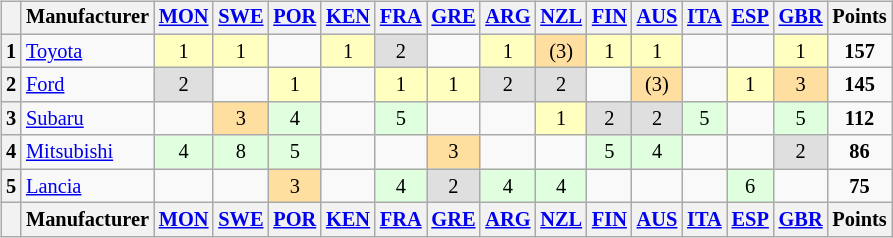<table>
<tr>
<td><br><table class="wikitable" style="font-size: 85%; text-align: center;">
<tr valign="top">
<th valign="middle"></th>
<th valign="middle">Manufacturer</th>
<th><a href='#'>MON</a><br></th>
<th><a href='#'>SWE</a><br></th>
<th><a href='#'>POR</a><br></th>
<th><a href='#'>KEN</a><br></th>
<th><a href='#'>FRA</a><br></th>
<th><a href='#'>GRE</a><br></th>
<th><a href='#'>ARG</a><br></th>
<th><a href='#'>NZL</a><br></th>
<th><a href='#'>FIN</a><br></th>
<th><a href='#'>AUS</a><br></th>
<th><a href='#'>ITA</a><br></th>
<th><a href='#'>ESP</a><br></th>
<th><a href='#'>GBR</a><br></th>
<th valign="middle">Points</th>
</tr>
<tr>
<th>1</th>
<td align=left> <a href='#'>Toyota</a></td>
<td style="background:#ffffbf;">1</td>
<td style="background:#ffffbf;">1</td>
<td></td>
<td style="background:#ffffbf;">1</td>
<td style="background:#dfdfdf;">2</td>
<td></td>
<td style="background:#ffffbf;">1</td>
<td style="background:#ffdf9f;">(3)</td>
<td style="background:#ffffbf;">1</td>
<td style="background:#ffffbf;">1</td>
<td></td>
<td></td>
<td style="background:#ffffbf;">1</td>
<td><strong>157</strong></td>
</tr>
<tr>
<th>2</th>
<td align=left> <a href='#'>Ford</a></td>
<td style="background:#dfdfdf;">2</td>
<td></td>
<td style="background:#ffffbf;">1</td>
<td></td>
<td style="background:#ffffbf;">1</td>
<td style="background:#ffffbf;">1</td>
<td style="background:#dfdfdf;">2</td>
<td style="background:#dfdfdf;">2</td>
<td></td>
<td style="background:#ffdf9f;">(3)</td>
<td></td>
<td style="background:#ffffbf;">1</td>
<td style="background:#ffdf9f;">3</td>
<td><strong>145</strong></td>
</tr>
<tr>
<th>3</th>
<td align=left> <a href='#'>Subaru</a></td>
<td></td>
<td style="background:#ffdf9f;">3</td>
<td style="background:#dfffdf;">4</td>
<td></td>
<td style="background:#dfffdf;">5</td>
<td></td>
<td></td>
<td style="background:#ffffbf;">1</td>
<td style="background:#dfdfdf;">2</td>
<td style="background:#dfdfdf;">2</td>
<td style="background:#dfffdf;">5</td>
<td></td>
<td style="background:#dfffdf;">5</td>
<td><strong>112</strong></td>
</tr>
<tr>
<th>4</th>
<td align=left> <a href='#'>Mitsubishi</a></td>
<td style="background:#dfffdf;">4</td>
<td style="background:#dfffdf;">8</td>
<td style="background:#dfffdf;">5</td>
<td></td>
<td></td>
<td style="background:#ffdf9f;">3</td>
<td></td>
<td></td>
<td style="background:#dfffdf;">5</td>
<td style="background:#dfffdf;">4</td>
<td></td>
<td></td>
<td style="background:#dfdfdf;">2</td>
<td><strong>86</strong></td>
</tr>
<tr>
<th>5</th>
<td align=left> <a href='#'>Lancia</a></td>
<td></td>
<td></td>
<td style="background:#ffdf9f;">3</td>
<td></td>
<td style="background:#dfffdf;">4</td>
<td style="background:#dfdfdf;">2</td>
<td style="background:#dfffdf;">4</td>
<td style="background:#dfffdf;">4</td>
<td></td>
<td></td>
<td></td>
<td style="background:#dfffdf;">6</td>
<td></td>
<td><strong>75</strong></td>
</tr>
<tr>
<th valign="middle"></th>
<th valign="middle">Manufacturer</th>
<th><a href='#'>MON</a><br></th>
<th><a href='#'>SWE</a><br></th>
<th><a href='#'>POR</a><br></th>
<th><a href='#'>KEN</a><br></th>
<th><a href='#'>FRA</a><br></th>
<th><a href='#'>GRE</a><br></th>
<th><a href='#'>ARG</a><br></th>
<th><a href='#'>NZL</a><br></th>
<th><a href='#'>FIN</a><br></th>
<th><a href='#'>AUS</a><br></th>
<th><a href='#'>ITA</a><br></th>
<th><a href='#'>ESP</a><br></th>
<th><a href='#'>GBR</a><br></th>
<th valign="middle">Points</th>
</tr>
</table>
</td>
</tr>
</table>
